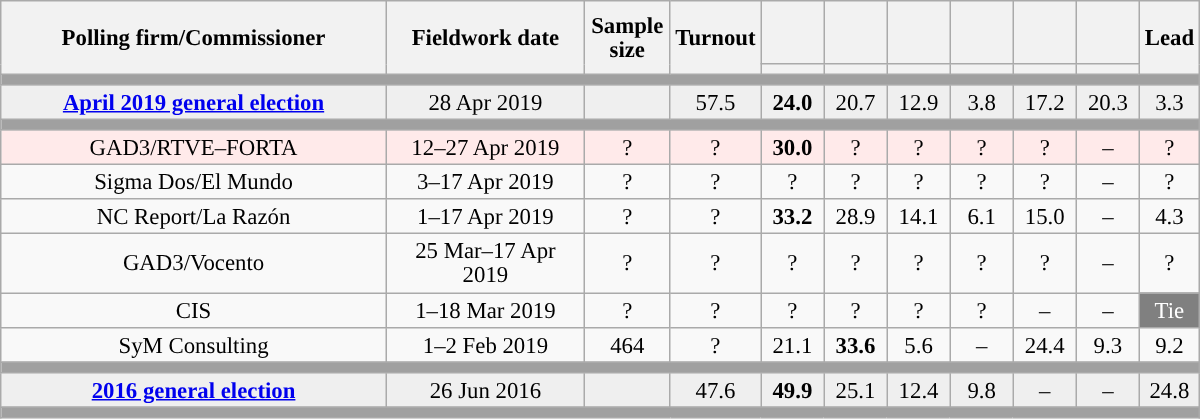<table class="wikitable collapsible collapsed" style="text-align:center; font-size:95%; line-height:16px;">
<tr style="height:42px;">
<th style="width:250px;" rowspan="2">Polling firm/Commissioner</th>
<th style="width:125px;" rowspan="2">Fieldwork date</th>
<th style="width:50px;" rowspan="2">Sample size</th>
<th style="width:45px;" rowspan="2">Turnout</th>
<th style="width:35px;"></th>
<th style="width:35px;"></th>
<th style="width:35px;"></th>
<th style="width:35px;"></th>
<th style="width:35px;"></th>
<th style="width:35px;"></th>
<th style="width:30px;" rowspan="2">Lead</th>
</tr>
<tr>
<th style="color:inherit;background:"></th>
<th style="color:inherit;background:"></th>
<th style="color:inherit;background:"></th>
<th style="color:inherit;background:"></th>
<th style="color:inherit;background:"></th>
<th style="color:inherit;background:"></th>
</tr>
<tr>
<td colspan="11" style="background:#A0A0A0"></td>
</tr>
<tr style="background:#EFEFEF;">
<td><strong><a href='#'>April 2019 general election</a></strong></td>
<td>28 Apr 2019</td>
<td></td>
<td>57.5</td>
<td><strong>24.0</strong><br></td>
<td>20.7<br></td>
<td>12.9<br></td>
<td>3.8<br></td>
<td>17.2<br></td>
<td>20.3<br></td>
<td style="background:">3.3</td>
</tr>
<tr>
<td colspan="11" style="background:#A0A0A0"></td>
</tr>
<tr style="background:#FFEAEA;">
<td>GAD3/RTVE–FORTA</td>
<td>12–27 Apr 2019</td>
<td>?</td>
<td>?</td>
<td><strong>30.0</strong><br></td>
<td>?<br></td>
<td>?<br></td>
<td>?<br></td>
<td>?<br></td>
<td>–</td>
<td style="background:">?</td>
</tr>
<tr>
<td>Sigma Dos/El Mundo</td>
<td>3–17 Apr 2019</td>
<td>?</td>
<td>?</td>
<td>?<br></td>
<td>?<br></td>
<td>?<br></td>
<td>?<br></td>
<td>?<br></td>
<td>–</td>
<td style="background:">?</td>
</tr>
<tr>
<td>NC Report/La Razón</td>
<td>1–17 Apr 2019</td>
<td>?</td>
<td>?</td>
<td><strong>33.2</strong><br></td>
<td>28.9<br></td>
<td>14.1<br></td>
<td>6.1<br></td>
<td>15.0<br></td>
<td>–</td>
<td style="background:">4.3</td>
</tr>
<tr>
<td>GAD3/Vocento</td>
<td>25 Mar–17 Apr 2019</td>
<td>?</td>
<td>?</td>
<td>?<br></td>
<td>?<br></td>
<td>?<br></td>
<td>?<br></td>
<td>?<br></td>
<td>–</td>
<td style="background:">?</td>
</tr>
<tr>
<td>CIS</td>
<td>1–18 Mar 2019</td>
<td>?</td>
<td>?</td>
<td>?<br></td>
<td>?<br></td>
<td>?<br></td>
<td>?<br></td>
<td>–</td>
<td>–</td>
<td style="background:gray;color:white;">Tie</td>
</tr>
<tr>
<td>SyM Consulting</td>
<td>1–2 Feb 2019</td>
<td>464</td>
<td>?</td>
<td>21.1<br></td>
<td><strong>33.6</strong><br></td>
<td>5.6<br></td>
<td>–</td>
<td>24.4<br></td>
<td>9.3<br></td>
<td style="background:">9.2</td>
</tr>
<tr>
<td colspan="11" style="background:#A0A0A0"></td>
</tr>
<tr style="background:#EFEFEF;">
<td><strong><a href='#'>2016 general election</a></strong></td>
<td>26 Jun 2016</td>
<td></td>
<td>47.6</td>
<td><strong>49.9</strong><br></td>
<td>25.1<br></td>
<td>12.4<br></td>
<td>9.8<br></td>
<td>–</td>
<td>–</td>
<td style="background:">24.8</td>
</tr>
<tr>
<td colspan="11" style="background:#A0A0A0"></td>
</tr>
</table>
